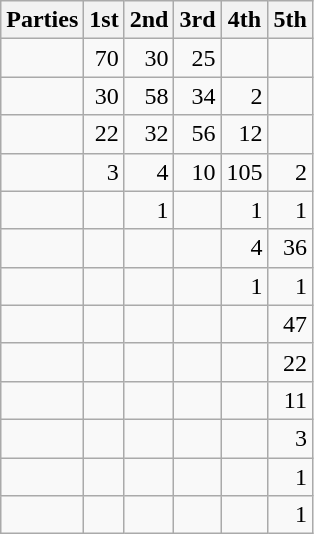<table class="wikitable" style="text-align:right;">
<tr>
<th style="text-align:left;">Parties</th>
<th>1st</th>
<th>2nd</th>
<th>3rd</th>
<th>4th</th>
<th>5th</th>
</tr>
<tr>
<td style="text-align:left;"></td>
<td>70</td>
<td>30</td>
<td>25</td>
<td></td>
<td></td>
</tr>
<tr>
<td style="text-align:left;"></td>
<td>30</td>
<td>58</td>
<td>34</td>
<td>2</td>
<td></td>
</tr>
<tr>
<td style="text-align:left;"></td>
<td>22</td>
<td>32</td>
<td>56</td>
<td>12</td>
<td></td>
</tr>
<tr>
<td style="text-align:left;"></td>
<td>3</td>
<td>4</td>
<td>10</td>
<td>105</td>
<td>2</td>
</tr>
<tr>
<td style="text-align:left;"></td>
<td></td>
<td>1</td>
<td></td>
<td>1</td>
<td>1</td>
</tr>
<tr>
<td style="text-align:left;"></td>
<td></td>
<td></td>
<td></td>
<td>4</td>
<td>36</td>
</tr>
<tr>
<td style="text-align:left;"></td>
<td></td>
<td></td>
<td></td>
<td>1</td>
<td>1</td>
</tr>
<tr>
<td style="text-align:left;"></td>
<td></td>
<td></td>
<td></td>
<td></td>
<td>47</td>
</tr>
<tr>
<td style="text-align:left;"></td>
<td></td>
<td></td>
<td></td>
<td></td>
<td>22</td>
</tr>
<tr>
<td style="text-align:left;"></td>
<td></td>
<td></td>
<td></td>
<td></td>
<td>11</td>
</tr>
<tr>
<td style="text-align:left;"></td>
<td></td>
<td></td>
<td></td>
<td></td>
<td>3</td>
</tr>
<tr>
<td style="text-align:left;"></td>
<td></td>
<td></td>
<td></td>
<td></td>
<td>1</td>
</tr>
<tr>
<td style="text-align:left;"></td>
<td></td>
<td></td>
<td></td>
<td></td>
<td>1</td>
</tr>
</table>
